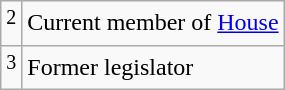<table class="wikitable">
<tr>
<td><sup>2</sup></td>
<td>Current member of <a href='#'>House</a></td>
</tr>
<tr>
<td><sup>3</sup></td>
<td>Former legislator</td>
</tr>
</table>
